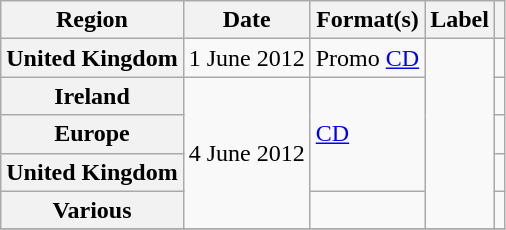<table class="wikitable plainrowheaders">
<tr>
<th scope="col">Region</th>
<th scope="col">Date</th>
<th scope="col">Format(s)</th>
<th scope="col">Label</th>
<th scope="col"></th>
</tr>
<tr>
<th scope="row">United Kingdom</th>
<td>1 June 2012</td>
<td>Promo <a href='#'>CD</a></td>
<td rowspan="5"></td>
<td></td>
</tr>
<tr>
<th scope="row">Ireland</th>
<td rowspan="4">4 June 2012</td>
<td rowspan="3"><a href='#'>CD</a></td>
<td></td>
</tr>
<tr>
<th scope="row">Europe</th>
<td></td>
</tr>
<tr>
<th scope="row">United Kingdom</th>
<td></td>
</tr>
<tr>
<th scope="row">Various</th>
<td></td>
<td></td>
</tr>
<tr>
</tr>
</table>
